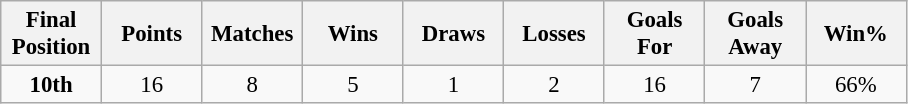<table class="wikitable" style="font-size: 95%; text-align: center;">
<tr>
<th width=60>Final Position</th>
<th width=60>Points</th>
<th width=60>Matches</th>
<th width=60>Wins</th>
<th width=60>Draws</th>
<th width=60>Losses</th>
<th width=60>Goals For</th>
<th width=60>Goals Away</th>
<th width=60>Win%</th>
</tr>
<tr>
<td><strong>10th</strong></td>
<td>16</td>
<td>8</td>
<td>5</td>
<td>1</td>
<td>2</td>
<td>16</td>
<td>7</td>
<td>66%</td>
</tr>
</table>
